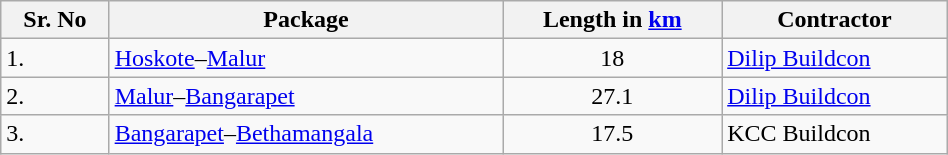<table class="wikitable sortable" width=50%>
<tr>
<th>Sr.  No</th>
<th>Package</th>
<th>Length in <a href='#'>km</a></th>
<th>Contractor</th>
</tr>
<tr>
<td>1.</td>
<td><a href='#'>Hoskote</a>–<a href='#'>Malur</a></td>
<td style="text-align:center;">18</td>
<td><a href='#'>Dilip Buildcon</a></td>
</tr>
<tr>
<td>2.</td>
<td><a href='#'>Malur</a>–<a href='#'>Bangarapet</a></td>
<td style="text-align:center;">27.1</td>
<td><a href='#'>Dilip Buildcon</a></td>
</tr>
<tr>
<td>3.</td>
<td><a href='#'>Bangarapet</a>–<a href='#'>Bethamangala</a></td>
<td style="text-align:center;">17.5</td>
<td>KCC Buildcon</td>
</tr>
</table>
